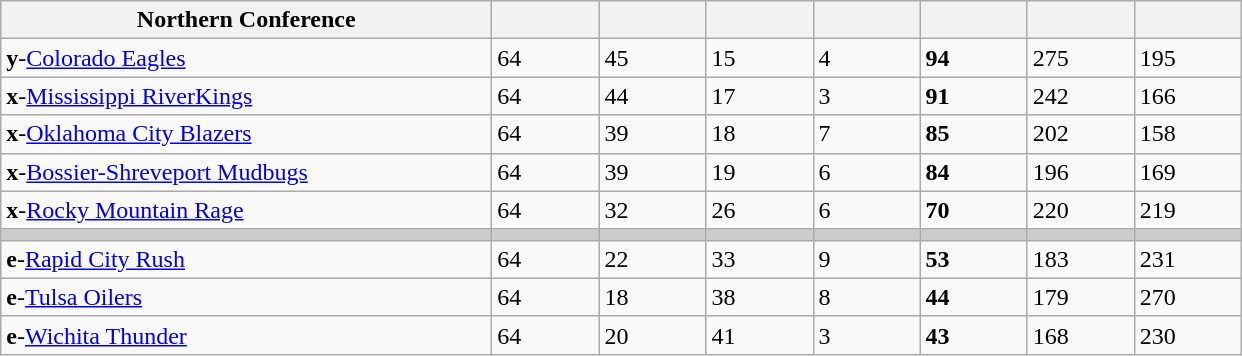<table class="wikitable sortable">
<tr>
<th style="width:20em;" class="unsortable">Northern Conference</th>
<th style="width:4em;" class="unsortable"></th>
<th style="width:4em;"></th>
<th style="width:4em;"></th>
<th style="width:4em;"></th>
<th style="width:4em;"></th>
<th style="width:4em;"></th>
<th style="width:4em;"></th>
</tr>
<tr>
<td><strong>y</strong>-<a href='#'>Colorado Eagles</a></td>
<td>64</td>
<td>45</td>
<td>15</td>
<td>4</td>
<td><strong>94</strong></td>
<td>275</td>
<td>195</td>
</tr>
<tr>
<td><strong>x</strong>-<a href='#'>Mississippi RiverKings</a></td>
<td>64</td>
<td>44</td>
<td>17</td>
<td>3</td>
<td><strong>91</strong></td>
<td>242</td>
<td>166</td>
</tr>
<tr>
<td><strong>x</strong>-<a href='#'>Oklahoma City Blazers</a></td>
<td>64</td>
<td>39</td>
<td>18</td>
<td>7</td>
<td><strong>85</strong></td>
<td>202</td>
<td>158</td>
</tr>
<tr>
<td><strong>x</strong>-<a href='#'>Bossier-Shreveport Mudbugs</a></td>
<td>64</td>
<td>39</td>
<td>19</td>
<td>6</td>
<td><strong>84</strong></td>
<td>196</td>
<td>169</td>
</tr>
<tr>
<td><strong>x</strong>-<a href='#'>Rocky Mountain Rage</a></td>
<td>64</td>
<td>32</td>
<td>26</td>
<td>6</td>
<td><strong>70</strong></td>
<td>220</td>
<td>219</td>
</tr>
<tr bgcolor="#cccccc">
<td></td>
<td></td>
<td></td>
<td></td>
<td></td>
<td></td>
<td></td>
<td></td>
</tr>
<tr>
<td><strong>e</strong>-<a href='#'>Rapid City Rush</a></td>
<td>64</td>
<td>22</td>
<td>33</td>
<td>9</td>
<td><strong>53</strong></td>
<td>183</td>
<td>231</td>
</tr>
<tr>
<td><strong>e</strong>-<a href='#'>Tulsa Oilers</a></td>
<td>64</td>
<td>18</td>
<td>38</td>
<td>8</td>
<td><strong>44</strong></td>
<td>179</td>
<td>270</td>
</tr>
<tr>
<td><strong>e</strong>-<a href='#'>Wichita Thunder</a></td>
<td>64</td>
<td>20</td>
<td>41</td>
<td>3</td>
<td><strong>43</strong></td>
<td>168</td>
<td>230</td>
</tr>
</table>
